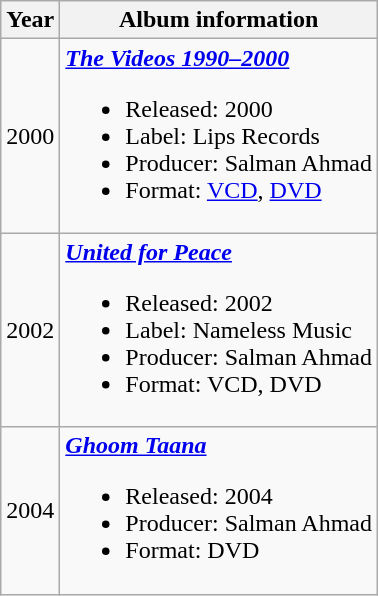<table class="wikitable">
<tr>
<th>Year</th>
<th>Album information</th>
</tr>
<tr>
<td>2000</td>
<td><strong><em><a href='#'>The Videos 1990–2000</a></em></strong><br><ul><li>Released: 2000</li><li>Label: Lips Records</li><li>Producer: Salman Ahmad</li><li>Format: <a href='#'>VCD</a>, <a href='#'>DVD</a></li></ul></td>
</tr>
<tr>
<td>2002</td>
<td><strong><em><a href='#'>United for Peace</a></em></strong><br><ul><li>Released: 2002</li><li>Label: Nameless Music</li><li>Producer: Salman Ahmad</li><li>Format: VCD, DVD</li></ul></td>
</tr>
<tr>
<td>2004</td>
<td><strong><em><a href='#'>Ghoom Taana</a></em></strong><br><ul><li>Released: 2004</li><li>Producer: Salman Ahmad</li><li>Format: DVD</li></ul></td>
</tr>
</table>
